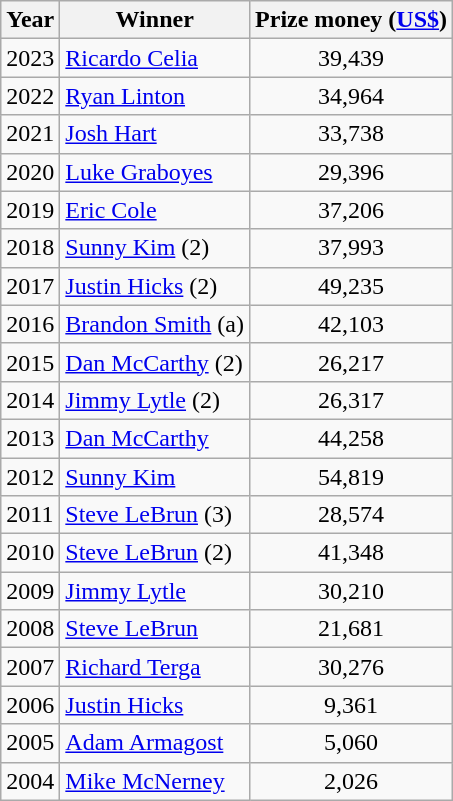<table class=wikitable>
<tr>
<th>Year</th>
<th>Winner</th>
<th>Prize money (<a href='#'>US$</a>)</th>
</tr>
<tr>
<td>2023</td>
<td> <a href='#'>Ricardo Celia</a></td>
<td align=center>39,439</td>
</tr>
<tr>
<td>2022</td>
<td> <a href='#'>Ryan Linton</a></td>
<td align=center>34,964</td>
</tr>
<tr>
<td>2021</td>
<td> <a href='#'>Josh Hart</a></td>
<td align=center>33,738</td>
</tr>
<tr>
<td>2020</td>
<td> <a href='#'>Luke Graboyes</a></td>
<td align=center>29,396</td>
</tr>
<tr>
<td>2019</td>
<td> <a href='#'>Eric Cole</a></td>
<td align=center>37,206</td>
</tr>
<tr>
<td>2018</td>
<td> <a href='#'>Sunny Kim</a> (2)</td>
<td align=center>37,993</td>
</tr>
<tr>
<td>2017</td>
<td> <a href='#'>Justin Hicks</a> (2)</td>
<td align=center>49,235</td>
</tr>
<tr>
<td>2016</td>
<td> <a href='#'>Brandon Smith</a> (a)</td>
<td align=center>42,103</td>
</tr>
<tr>
<td>2015</td>
<td> <a href='#'>Dan McCarthy</a> (2)</td>
<td align=center>26,217</td>
</tr>
<tr>
<td>2014</td>
<td> <a href='#'>Jimmy Lytle</a> (2)</td>
<td align=center>26,317</td>
</tr>
<tr>
<td>2013</td>
<td> <a href='#'>Dan McCarthy</a></td>
<td align=center>44,258</td>
</tr>
<tr>
<td>2012</td>
<td> <a href='#'>Sunny Kim</a></td>
<td align=center>54,819</td>
</tr>
<tr>
<td>2011</td>
<td> <a href='#'>Steve LeBrun</a> (3)</td>
<td align=center>28,574</td>
</tr>
<tr>
<td>2010</td>
<td> <a href='#'>Steve LeBrun</a> (2)</td>
<td align=center>41,348</td>
</tr>
<tr>
<td>2009</td>
<td> <a href='#'>Jimmy Lytle</a></td>
<td align=center>30,210</td>
</tr>
<tr>
<td>2008</td>
<td> <a href='#'>Steve LeBrun</a></td>
<td align=center>21,681</td>
</tr>
<tr>
<td>2007</td>
<td> <a href='#'>Richard Terga</a></td>
<td align=center>30,276</td>
</tr>
<tr>
<td>2006</td>
<td> <a href='#'>Justin Hicks</a></td>
<td align=center>9,361</td>
</tr>
<tr>
<td>2005</td>
<td> <a href='#'>Adam Armagost</a></td>
<td align=center>5,060</td>
</tr>
<tr>
<td>2004</td>
<td> <a href='#'>Mike McNerney</a></td>
<td align=center>2,026</td>
</tr>
</table>
